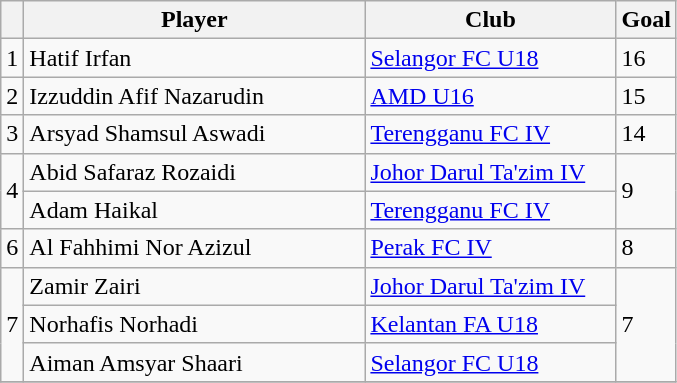<table class="wikitable" style="text-align:centre">
<tr>
<th></th>
<th width=220>Player</th>
<th width=160>Club</th>
<th>Goal</th>
</tr>
<tr>
<td>1</td>
<td style="text-align:left;">Hatif Irfan</td>
<td style="text-align:left;"><a href='#'>Selangor FC U18</a></td>
<td>16</td>
</tr>
<tr>
<td>2</td>
<td style="text-align:left;">Izzuddin Afif Nazarudin</td>
<td style="text-align:left;"><a href='#'>AMD U16</a></td>
<td>15</td>
</tr>
<tr>
<td>3</td>
<td style="text-align:left;">Arsyad Shamsul Aswadi</td>
<td style="text-align:left;"><a href='#'>Terengganu FC IV</a></td>
<td>14</td>
</tr>
<tr>
<td rowspan=2>4</td>
<td style="text-align:left;">Abid Safaraz Rozaidi</td>
<td style="text-align:left;"><a href='#'>Johor Darul Ta'zim IV</a></td>
<td rowspan=2>9</td>
</tr>
<tr>
<td style="text-align:left;">Adam Haikal</td>
<td style="text-align:left;"><a href='#'>Terengganu FC IV</a></td>
</tr>
<tr>
<td>6</td>
<td style="text-align:left;">Al Fahhimi Nor Azizul</td>
<td style="text-align:left;"><a href='#'>Perak FC IV</a></td>
<td>8</td>
</tr>
<tr>
<td rowspan=3>7</td>
<td style="text-align:left;">Zamir Zairi</td>
<td style="text-align:left;"><a href='#'>Johor Darul Ta'zim IV</a></td>
<td rowspan=3>7</td>
</tr>
<tr>
<td style="text-align:left;">Norhafis Norhadi</td>
<td style="text-align:left;"><a href='#'>Kelantan FA U18</a></td>
</tr>
<tr>
<td style="text-align:left;">Aiman Amsyar Shaari</td>
<td style="text-align:left;"><a href='#'>Selangor FC U18</a></td>
</tr>
<tr>
</tr>
</table>
